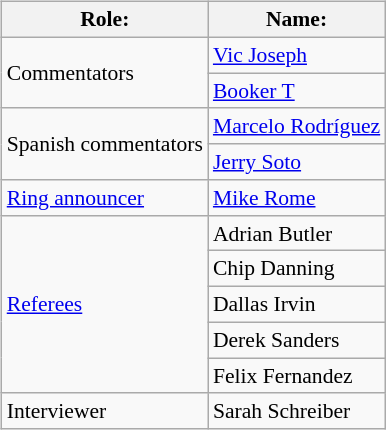<table class=wikitable style="font-size:90%; margin: 0.5em 0 0.5em 1em; float: right; clear: right;">
<tr>
<th>Role:</th>
<th>Name:</th>
</tr>
<tr>
<td rowspan="2">Commentators</td>
<td><a href='#'>Vic Joseph</a></td>
</tr>
<tr>
<td><a href='#'>Booker T</a></td>
</tr>
<tr>
<td rowspan=2>Spanish commentators</td>
<td><a href='#'>Marcelo Rodríguez</a></td>
</tr>
<tr>
<td><a href='#'>Jerry Soto</a></td>
</tr>
<tr>
<td rowspan=1><a href='#'>Ring announcer</a></td>
<td><a href='#'>Mike Rome</a></td>
</tr>
<tr>
<td rowspan=5><a href='#'>Referees</a></td>
<td>Adrian Butler</td>
</tr>
<tr>
<td>Chip Danning</td>
</tr>
<tr>
<td>Dallas Irvin</td>
</tr>
<tr>
<td>Derek Sanders</td>
</tr>
<tr>
<td>Felix Fernandez</td>
</tr>
<tr>
<td rowspan=1>Interviewer</td>
<td>Sarah Schreiber</td>
</tr>
</table>
